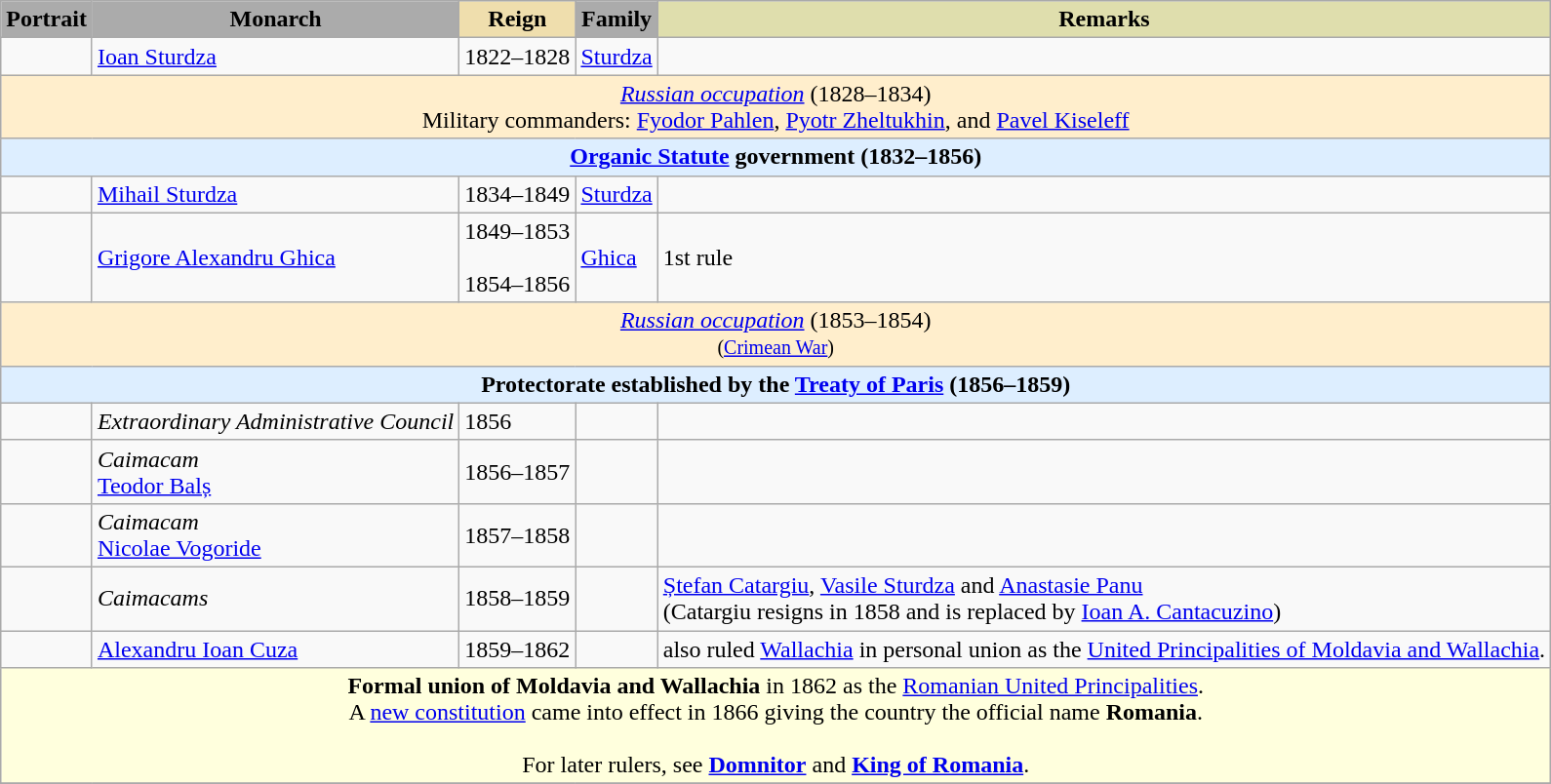<table class="wikitable sortable">
<tr>
<th style=background:#ababab;>Portrait</th>
<th style=background:#ababab;>Monarch</th>
<th style=background:#efdead;>Reign</th>
<th style=background:#ababab;>Family</th>
<th style=background:#dfdead;>Remarks</th>
</tr>
<tr>
<td></td>
<td><a href='#'>Ioan Sturdza</a></td>
<td>1822–1828</td>
<td><a href='#'>Sturdza</a></td>
<td></td>
</tr>
<tr bgcolor=#fec>
<td colspan="5" align="center"><em><a href='#'>Russian occupation</a></em> (1828–1834)<br>Military commanders: <a href='#'>Fyodor Pahlen</a>, <a href='#'>Pyotr Zheltukhin</a>, and <a href='#'>Pavel Kiseleff</a><small></small></td>
</tr>
<tr>
<td bgcolor=#DDEEFF colspan=5 align=center><strong><a href='#'>Organic Statute</a> government (1832–1856)</strong></td>
</tr>
<tr>
<td></td>
<td><a href='#'>Mihail Sturdza</a></td>
<td>1834–1849</td>
<td><a href='#'>Sturdza</a></td>
<td></td>
</tr>
<tr>
<td></td>
<td><a href='#'>Grigore Alexandru Ghica</a></td>
<td>1849–1853<br><br>1854–1856</td>
<td><a href='#'>Ghica</a></td>
<td>1st rule</td>
</tr>
<tr bgcolor=#fec>
<td colspan="5" align="center"><em><a href='#'>Russian occupation</a></em> (1853–1854)<br><small>(<a href='#'>Crimean War</a>)</small></td>
</tr>
<tr>
<td bgcolor=#DDEEFF colspan=5 align=center><strong>Protectorate established by the <a href='#'>Treaty of Paris</a> (1856–1859)</strong></td>
</tr>
<tr>
<td></td>
<td><em>Extraordinary Administrative Council</em></td>
<td>1856</td>
<td></td>
<td></td>
</tr>
<tr>
<td></td>
<td><em>Caimacam</em><br><a href='#'>Teodor Balș</a></td>
<td>1856–1857</td>
<td></td>
<td></td>
</tr>
<tr>
<td></td>
<td><em>Caimacam</em><br><a href='#'>Nicolae Vogoride</a></td>
<td>1857–1858</td>
<td></td>
<td></td>
</tr>
<tr>
<td></td>
<td><em>Caimacams</em></td>
<td>1858–1859</td>
<td></td>
<td><a href='#'>Ștefan Catargiu</a>, <a href='#'>Vasile Sturdza</a> and <a href='#'>Anastasie Panu</a><br>(Catargiu resigns in 1858 and is replaced by <a href='#'>Ioan A. Cantacuzino</a>)</td>
</tr>
<tr>
<td></td>
<td><a href='#'>Alexandru Ioan Cuza</a></td>
<td>1859–1862</td>
<td></td>
<td>also ruled <a href='#'>Wallachia</a> in personal union as the <a href='#'>United Principalities of Moldavia and Wallachia</a>.</td>
</tr>
<tr>
<td bgcolor=#FFFFDD colspan=5 align=center><strong>Formal union of Moldavia and Wallachia</strong> in 1862 as the <a href='#'>Romanian United Principalities</a>.<br>A <a href='#'>new constitution</a> came into effect in 1866 giving the country the official name <strong>Romania</strong>.<br><br>For later rulers, see <strong><a href='#'>Domnitor</a></strong> and <strong><a href='#'>King of Romania</a></strong>.</td>
</tr>
<tr>
</tr>
</table>
